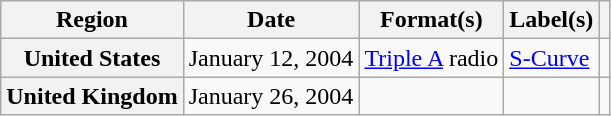<table class="wikitable plainrowheaders">
<tr>
<th scope="col">Region</th>
<th scope="col">Date</th>
<th scope="col">Format(s)</th>
<th scope="col">Label(s)</th>
<th scope="col"></th>
</tr>
<tr>
<th scope="row">United States</th>
<td>January 12, 2004</td>
<td><a href='#'>Triple A</a> radio</td>
<td><a href='#'>S-Curve</a></td>
<td align="center"></td>
</tr>
<tr>
<th scope="row">United Kingdom</th>
<td>January 26, 2004</td>
<td></td>
<td></td>
<td align="center"></td>
</tr>
</table>
